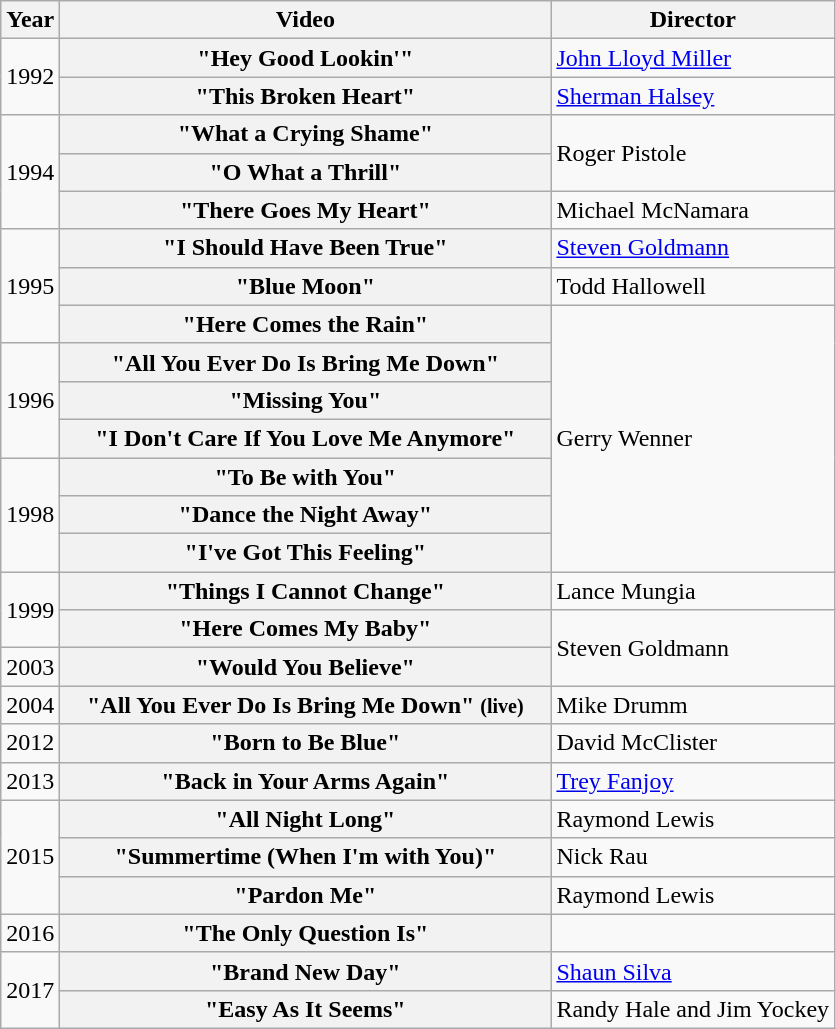<table class="wikitable plainrowheaders">
<tr>
<th>Year</th>
<th style="width:20em;">Video</th>
<th>Director</th>
</tr>
<tr>
<td rowspan="2">1992</td>
<th scope="row">"Hey Good Lookin'"</th>
<td><a href='#'>John Lloyd Miller</a></td>
</tr>
<tr>
<th scope="row">"This Broken Heart"</th>
<td><a href='#'>Sherman Halsey</a></td>
</tr>
<tr>
<td rowspan="3">1994</td>
<th scope="row">"What a Crying Shame"</th>
<td rowspan="2">Roger Pistole</td>
</tr>
<tr>
<th scope="row">"O What a Thrill"</th>
</tr>
<tr>
<th scope="row">"There Goes My Heart"</th>
<td>Michael McNamara</td>
</tr>
<tr>
<td rowspan="3">1995</td>
<th scope="row">"I Should Have Been True"</th>
<td><a href='#'>Steven Goldmann</a></td>
</tr>
<tr>
<th scope="row">"Blue Moon"</th>
<td>Todd Hallowell</td>
</tr>
<tr>
<th scope="row">"Here Comes the Rain"</th>
<td rowspan="7">Gerry Wenner</td>
</tr>
<tr>
<td rowspan="3">1996</td>
<th scope="row">"All You Ever Do Is Bring Me Down"</th>
</tr>
<tr>
<th scope="row">"Missing You"</th>
</tr>
<tr>
<th scope="row">"I Don't Care If You Love Me Anymore"</th>
</tr>
<tr>
<td rowspan="3">1998</td>
<th scope="row">"To Be with You"</th>
</tr>
<tr>
<th scope="row">"Dance the Night Away"</th>
</tr>
<tr>
<th scope="row">"I've Got This Feeling"</th>
</tr>
<tr>
<td rowspan="2">1999</td>
<th scope="row">"Things I Cannot Change"</th>
<td>Lance Mungia</td>
</tr>
<tr>
<th scope="row">"Here Comes My Baby"</th>
<td rowspan="2">Steven Goldmann</td>
</tr>
<tr>
<td>2003</td>
<th scope="row">"Would You Believe"</th>
</tr>
<tr>
<td>2004</td>
<th scope="row">"All You Ever Do Is Bring Me Down" <small>(live)</small></th>
<td>Mike Drumm</td>
</tr>
<tr>
<td>2012</td>
<th scope="row">"Born to Be Blue"</th>
<td>David McClister</td>
</tr>
<tr>
<td>2013</td>
<th scope="row">"Back in Your Arms Again"</th>
<td><a href='#'>Trey Fanjoy</a></td>
</tr>
<tr>
<td rowspan="3">2015</td>
<th scope="row">"All Night Long"</th>
<td>Raymond Lewis</td>
</tr>
<tr>
<th scope="row">"Summertime (When I'm with You)"</th>
<td>Nick Rau</td>
</tr>
<tr>
<th scope="row">"Pardon Me"</th>
<td>Raymond Lewis</td>
</tr>
<tr>
<td>2016</td>
<th scope="row">"The Only Question Is"</th>
<td></td>
</tr>
<tr>
<td rowspan="2">2017</td>
<th scope="row">"Brand New Day"</th>
<td><a href='#'>Shaun Silva</a></td>
</tr>
<tr>
<th scope="row">"Easy As It Seems"</th>
<td>Randy Hale and Jim Yockey</td>
</tr>
</table>
